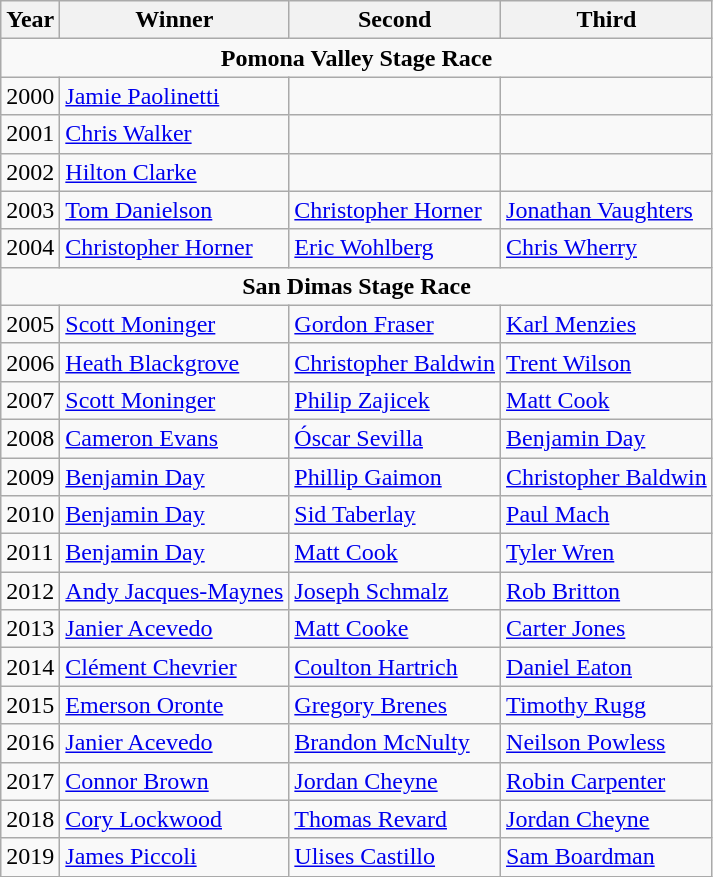<table class="wikitable">
<tr>
<th>Year</th>
<th>Winner</th>
<th>Second</th>
<th>Third</th>
</tr>
<tr>
<td align=center colspan=4><strong>Pomona Valley Stage Race</strong></td>
</tr>
<tr>
<td>2000</td>
<td> <a href='#'>Jamie Paolinetti</a></td>
<td></td>
<td></td>
</tr>
<tr>
<td>2001</td>
<td> <a href='#'>Chris Walker</a></td>
<td></td>
<td></td>
</tr>
<tr>
<td>2002</td>
<td> <a href='#'>Hilton Clarke</a></td>
<td></td>
<td></td>
</tr>
<tr>
<td>2003</td>
<td> <a href='#'>Tom Danielson</a></td>
<td> <a href='#'>Christopher Horner</a></td>
<td> <a href='#'>Jonathan Vaughters</a></td>
</tr>
<tr>
<td>2004</td>
<td> <a href='#'>Christopher Horner</a></td>
<td> <a href='#'>Eric Wohlberg</a></td>
<td> <a href='#'>Chris Wherry</a></td>
</tr>
<tr>
<td align=center colspan=4><strong>San Dimas Stage Race</strong></td>
</tr>
<tr>
<td>2005</td>
<td> <a href='#'>Scott Moninger</a></td>
<td> <a href='#'>Gordon Fraser</a></td>
<td> <a href='#'>Karl Menzies</a></td>
</tr>
<tr>
<td>2006</td>
<td> <a href='#'>Heath Blackgrove</a></td>
<td> <a href='#'>Christopher Baldwin</a></td>
<td> <a href='#'>Trent Wilson</a></td>
</tr>
<tr>
<td>2007</td>
<td> <a href='#'>Scott Moninger</a></td>
<td> <a href='#'>Philip Zajicek</a></td>
<td> <a href='#'>Matt Cook</a></td>
</tr>
<tr>
<td>2008</td>
<td> <a href='#'>Cameron Evans</a></td>
<td> <a href='#'>Óscar Sevilla</a></td>
<td> <a href='#'>Benjamin Day</a></td>
</tr>
<tr>
<td>2009</td>
<td> <a href='#'>Benjamin Day</a></td>
<td> <a href='#'>Phillip Gaimon</a></td>
<td> <a href='#'>Christopher Baldwin</a></td>
</tr>
<tr>
<td>2010</td>
<td> <a href='#'>Benjamin Day</a></td>
<td> <a href='#'>Sid Taberlay</a></td>
<td> <a href='#'>Paul Mach</a></td>
</tr>
<tr>
<td>2011</td>
<td> <a href='#'>Benjamin Day</a></td>
<td> <a href='#'>Matt Cook</a></td>
<td> <a href='#'>Tyler Wren</a></td>
</tr>
<tr>
<td>2012</td>
<td> <a href='#'>Andy Jacques-Maynes</a></td>
<td> <a href='#'>Joseph Schmalz</a></td>
<td> <a href='#'>Rob Britton</a></td>
</tr>
<tr>
<td>2013</td>
<td> <a href='#'>Janier Acevedo</a></td>
<td> <a href='#'>Matt Cooke</a></td>
<td> <a href='#'>Carter Jones</a></td>
</tr>
<tr>
<td>2014</td>
<td> <a href='#'>Clément Chevrier</a></td>
<td> <a href='#'>Coulton Hartrich</a></td>
<td> <a href='#'>Daniel Eaton</a></td>
</tr>
<tr>
<td>2015</td>
<td> <a href='#'>Emerson Oronte</a></td>
<td> <a href='#'>Gregory Brenes</a></td>
<td> <a href='#'>Timothy Rugg</a></td>
</tr>
<tr>
<td>2016</td>
<td> <a href='#'>Janier Acevedo</a></td>
<td> <a href='#'>Brandon McNulty</a></td>
<td> <a href='#'>Neilson Powless</a></td>
</tr>
<tr>
<td>2017</td>
<td> <a href='#'>Connor Brown</a></td>
<td> <a href='#'>Jordan Cheyne</a></td>
<td> <a href='#'>Robin Carpenter</a></td>
</tr>
<tr>
<td>2018</td>
<td> <a href='#'>Cory Lockwood</a></td>
<td> <a href='#'>Thomas Revard</a></td>
<td> <a href='#'>Jordan Cheyne</a></td>
</tr>
<tr>
<td>2019</td>
<td> <a href='#'>James Piccoli</a></td>
<td> <a href='#'>Ulises Castillo</a></td>
<td> <a href='#'>Sam Boardman</a></td>
</tr>
</table>
